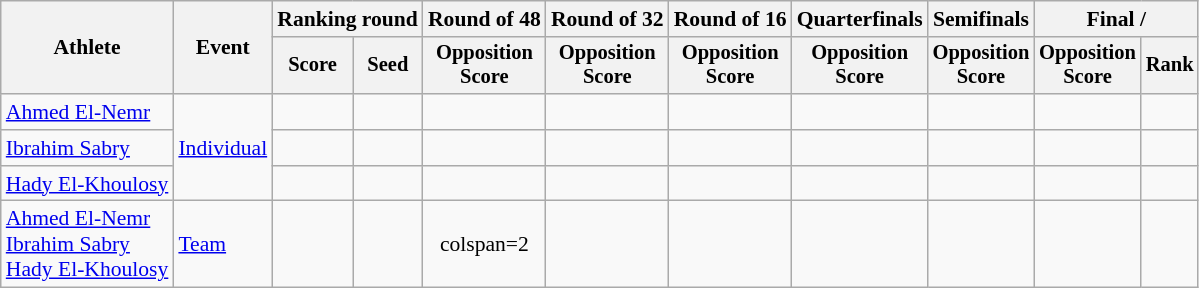<table class="wikitable" style="font-size:90%">
<tr>
<th rowspan=2>Athlete</th>
<th rowspan=2>Event</th>
<th colspan=2>Ranking round</th>
<th>Round of 48</th>
<th>Round of 32</th>
<th>Round of 16</th>
<th>Quarterfinals</th>
<th>Semifinals</th>
<th colspan=2>Final / </th>
</tr>
<tr style="font-size:95%">
<th>Score</th>
<th>Seed</th>
<th>Opposition<br>Score</th>
<th>Opposition<br>Score</th>
<th>Opposition<br>Score</th>
<th>Opposition<br>Score</th>
<th>Opposition<br>Score</th>
<th>Opposition<br>Score</th>
<th>Rank</th>
</tr>
<tr align=center>
<td align=left><a href='#'>Ahmed El-Nemr</a></td>
<td align=left rowspan=3><a href='#'>Individual</a></td>
<td></td>
<td></td>
<td></td>
<td></td>
<td></td>
<td></td>
<td></td>
<td></td>
<td></td>
</tr>
<tr align=center>
<td align=left><a href='#'>Ibrahim Sabry</a></td>
<td></td>
<td></td>
<td></td>
<td></td>
<td></td>
<td></td>
<td></td>
<td></td>
<td></td>
</tr>
<tr align=center>
<td align=left><a href='#'>Hady El-Khoulosy</a></td>
<td></td>
<td></td>
<td></td>
<td></td>
<td></td>
<td></td>
<td></td>
<td></td>
<td></td>
</tr>
<tr align=center>
<td align=left><a href='#'>Ahmed El-Nemr</a><br><a href='#'>Ibrahim Sabry</a><br><a href='#'>Hady El-Khoulosy</a></td>
<td align=left><a href='#'>Team</a></td>
<td></td>
<td></td>
<td>colspan=2 </td>
<td></td>
<td></td>
<td></td>
<td></td>
<td></td>
</tr>
</table>
